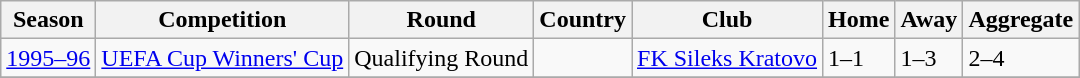<table class="wikitable">
<tr>
<th>Season</th>
<th>Competition</th>
<th>Round</th>
<th>Country</th>
<th>Club</th>
<th>Home</th>
<th>Away</th>
<th>Aggregate</th>
</tr>
<tr>
<td><a href='#'>1995–96</a></td>
<td><a href='#'>UEFA Cup Winners' Cup</a></td>
<td>Qualifying Round</td>
<td></td>
<td><a href='#'>FK Sileks Kratovo</a></td>
<td>1–1</td>
<td>1–3</td>
<td>2–4</td>
</tr>
<tr>
</tr>
</table>
